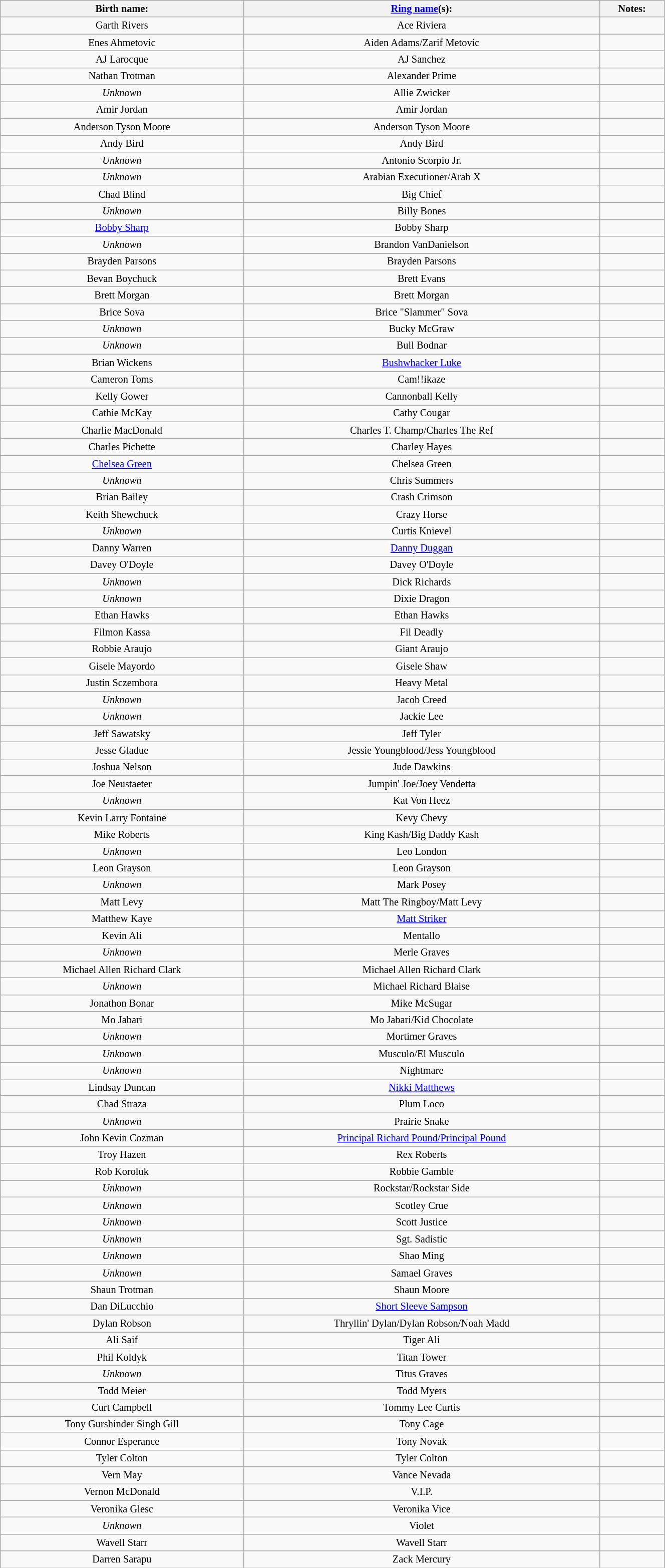<table class="sortable wikitable" style="font-size:85%; text-align:center; width:70%;">
<tr>
<th>Birth name:</th>
<th><a href='#'>Ring name</a>(s):</th>
<th>Notes:</th>
</tr>
<tr>
<td>Garth Rivers</td>
<td>Ace Riviera</td>
<td></td>
</tr>
<tr>
<td>Enes Ahmetovic</td>
<td>Aiden Adams/Zarif Metovic</td>
<td></td>
</tr>
<tr>
<td>AJ Larocque</td>
<td>AJ Sanchez</td>
<td></td>
</tr>
<tr>
<td>Nathan Trotman</td>
<td>Alexander Prime</td>
<td></td>
</tr>
<tr>
<td><em>Unknown</em></td>
<td>Allie Zwicker</td>
<td></td>
</tr>
<tr>
<td>Amir Jordan</td>
<td>Amir Jordan</td>
<td></td>
</tr>
<tr>
<td>Anderson Tyson Moore</td>
<td>Anderson Tyson Moore</td>
</tr>
<tr>
<td>Andy Bird</td>
<td>Andy Bird</td>
<td></td>
</tr>
<tr>
<td><em>Unknown</em></td>
<td>Antonio Scorpio Jr.</td>
<td></td>
</tr>
<tr>
<td><em>Unknown</em></td>
<td>Arabian Executioner/Arab X</td>
<td></td>
</tr>
<tr>
<td>Chad Blind</td>
<td>Big Chief</td>
<td></td>
</tr>
<tr>
<td><em>Unknown</em></td>
<td>Billy Bones</td>
</tr>
<tr>
<td><a href='#'>Bobby Sharp</a></td>
<td>Bobby Sharp</td>
<td></td>
</tr>
<tr>
<td><em>Unknown</em></td>
<td>Brandon VanDanielson</td>
<td></td>
</tr>
<tr>
<td>Brayden Parsons</td>
<td>Brayden Parsons</td>
<td></td>
</tr>
<tr>
<td>Bevan Boychuck</td>
<td>Brett Evans</td>
<td></td>
</tr>
<tr>
<td>Brett Morgan</td>
<td>Brett Morgan</td>
<td></td>
</tr>
<tr>
<td>Brice Sova</td>
<td>Brice "Slammer" Sova</td>
<td></td>
</tr>
<tr>
<td><em>Unknown</em></td>
<td>Bucky McGraw</td>
<td></td>
</tr>
<tr>
<td><em>Unknown</em></td>
<td>Bull Bodnar</td>
<td></td>
</tr>
<tr>
<td>Brian Wickens</td>
<td><a href='#'>Bushwhacker Luke</a></td>
</tr>
<tr>
<td>Cameron Toms</td>
<td>Cam!!ikaze</td>
<td></td>
</tr>
<tr>
<td>Kelly Gower</td>
<td>Cannonball Kelly</td>
<td></td>
</tr>
<tr>
<td>Cathie McKay</td>
<td>Cathy Cougar</td>
<td></td>
</tr>
<tr>
<td>Charlie MacDonald</td>
<td>Charles T. Champ/Charles The Ref</td>
<td></td>
</tr>
<tr>
<td>Charles Pichette</td>
<td>Charley Hayes</td>
<td></td>
</tr>
<tr>
<td><a href='#'>Chelsea Green</a></td>
<td>Chelsea Green</td>
</tr>
<tr>
<td><em>Unknown</em></td>
<td>Chris Summers</td>
<td></td>
</tr>
<tr>
<td>Brian Bailey</td>
<td>Crash Crimson</td>
<td></td>
</tr>
<tr>
<td>Keith Shewchuck</td>
<td>Crazy Horse</td>
<td></td>
</tr>
<tr>
<td><em>Unknown</em></td>
<td>Curtis Knievel</td>
<td></td>
</tr>
<tr>
<td>Danny Warren</td>
<td><a href='#'>Danny Duggan</a></td>
<td></td>
</tr>
<tr>
<td>Davey O'Doyle</td>
<td>Davey O'Doyle</td>
<td></td>
</tr>
<tr>
<td><em>Unknown</em></td>
<td>Dick Richards</td>
<td></td>
</tr>
<tr>
<td><em>Unknown</em></td>
<td>Dixie Dragon</td>
<td></td>
</tr>
<tr>
<td>Ethan Hawks</td>
<td>Ethan Hawks</td>
</tr>
<tr>
<td>Filmon Kassa</td>
<td>Fil Deadly</td>
<td></td>
</tr>
<tr>
<td>Robbie Araujo</td>
<td>Giant Araujo</td>
<td></td>
</tr>
<tr>
<td>Gisele Mayordo</td>
<td>Gisele Shaw</td>
<td></td>
</tr>
<tr>
<td>Justin Sczembora</td>
<td>Heavy Metal</td>
</tr>
<tr>
<td><em>Unknown</em></td>
<td>Jacob Creed</td>
<td></td>
</tr>
<tr>
<td><em>Unknown</em></td>
<td>Jackie Lee</td>
<td></td>
</tr>
<tr>
<td>Jeff Sawatsky</td>
<td>Jeff Tyler</td>
<td></td>
</tr>
<tr>
<td>Jesse Gladue</td>
<td>Jessie Youngblood/Jess Youngblood</td>
<td></td>
</tr>
<tr>
<td>Joshua Nelson</td>
<td>Jude Dawkins</td>
<td></td>
</tr>
<tr>
<td>Joe Neustaeter</td>
<td>Jumpin' Joe/Joey Vendetta</td>
<td></td>
</tr>
<tr>
<td><em>Unknown</em></td>
<td>Kat Von Heez</td>
<td></td>
</tr>
<tr>
<td>Kevin Larry Fontaine</td>
<td>Kevy Chevy</td>
</tr>
<tr>
<td>Mike Roberts</td>
<td>King Kash/Big Daddy Kash</td>
<td></td>
</tr>
<tr>
<td><em>Unknown</em></td>
<td>Leo London</td>
<td></td>
</tr>
<tr>
<td>Leon Grayson</td>
<td>Leon Grayson</td>
<td></td>
</tr>
<tr>
<td><em>Unknown</em></td>
<td>Mark Posey</td>
<td></td>
</tr>
<tr>
<td>Matt Levy</td>
<td>Matt The Ringboy/Matt Levy</td>
</tr>
<tr>
<td>Matthew Kaye</td>
<td><a href='#'>Matt Striker</a></td>
<td></td>
</tr>
<tr>
<td>Kevin Ali</td>
<td>Mentallo</td>
<td></td>
</tr>
<tr>
<td><em>Unknown</em></td>
<td>Merle Graves</td>
<td></td>
</tr>
<tr>
<td>Michael Allen Richard Clark</td>
<td>Michael Allen Richard Clark</td>
<td></td>
</tr>
<tr>
<td><em>Unknown</em></td>
<td>Michael Richard Blaise</td>
<td></td>
</tr>
<tr>
<td>Jonathon Bonar</td>
<td>Mike McSugar</td>
<td></td>
</tr>
<tr>
<td>Mo Jabari</td>
<td>Mo Jabari/Kid Chocolate</td>
<td></td>
</tr>
<tr>
<td><em>Unknown</em></td>
<td>Mortimer Graves</td>
</tr>
<tr>
<td><em>Unknown</em></td>
<td>Musculo/El Musculo</td>
<td></td>
</tr>
<tr>
<td><em>Unknown</em></td>
<td>Nightmare</td>
<td></td>
</tr>
<tr>
<td>Lindsay Duncan</td>
<td><a href='#'>Nikki Matthews</a></td>
</tr>
<tr>
<td>Chad Straza</td>
<td>Plum Loco</td>
<td></td>
</tr>
<tr>
<td><em>Unknown</em></td>
<td>Prairie Snake</td>
<td></td>
</tr>
<tr>
<td>John Kevin Cozman</td>
<td><a href='#'>Principal Richard Pound/Principal Pound</a></td>
<td></td>
</tr>
<tr>
<td>Troy Hazen</td>
<td>Rex Roberts</td>
<td></td>
</tr>
<tr>
<td>Rob Koroluk</td>
<td>Robbie Gamble</td>
</tr>
<tr>
<td><em>Unknown</em></td>
<td>Rockstar/Rockstar Side</td>
<td></td>
</tr>
<tr>
<td><em>Unknown</em></td>
<td>Scotley Crue</td>
</tr>
<tr>
<td><em>Unknown</em></td>
<td>Scott Justice</td>
<td></td>
</tr>
<tr>
<td><em>Unknown</em></td>
<td>Sgt. Sadistic</td>
<td></td>
</tr>
<tr>
<td><em>Unknown</em></td>
<td>Shao Ming</td>
<td></td>
</tr>
<tr>
<td><em>Unknown</em></td>
<td>Samael Graves</td>
<td></td>
</tr>
<tr>
<td>Shaun Trotman</td>
<td>Shaun Moore</td>
<td></td>
</tr>
<tr>
<td>Dan DiLucchio</td>
<td><a href='#'>Short Sleeve Sampson</a></td>
<td></td>
</tr>
<tr>
<td>Dylan Robson</td>
<td>Thryllin' Dylan/Dylan Robson/Noah Madd</td>
<td></td>
</tr>
<tr>
<td>Ali Saif</td>
<td>Tiger Ali</td>
</tr>
<tr>
<td>Phil Koldyk</td>
<td>Titan Tower</td>
<td></td>
</tr>
<tr>
<td><em>Unknown</em></td>
<td>Titus Graves</td>
<td></td>
</tr>
<tr>
<td>Todd Meier</td>
<td>Todd Myers</td>
<td></td>
</tr>
<tr>
<td>Curt Campbell</td>
<td>Tommy Lee Curtis</td>
</tr>
<tr>
<td>Tony Gurshinder Singh Gill</td>
<td>Tony Cage</td>
<td></td>
</tr>
<tr>
<td>Connor Esperance</td>
<td>Tony Novak</td>
<td></td>
</tr>
<tr>
<td>Tyler Colton</td>
<td>Tyler Colton</td>
<td></td>
</tr>
<tr>
<td>Vern May</td>
<td>Vance Nevada</td>
<td></td>
</tr>
<tr>
<td>Vernon McDonald</td>
<td>V.I.P.</td>
<td></td>
</tr>
<tr>
<td>Veronika Glesc</td>
<td>Veronika Vice</td>
<td></td>
</tr>
<tr>
<td><em>Unknown</em></td>
<td>Violet</td>
<td></td>
</tr>
<tr>
<td>Wavell Starr</td>
<td>Wavell Starr</td>
<td></td>
</tr>
<tr>
<td>Darren Sarapu</td>
<td>Zack Mercury</td>
</tr>
</table>
